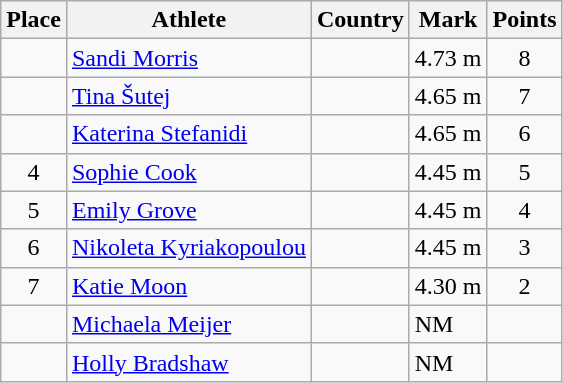<table class="wikitable">
<tr>
<th>Place</th>
<th>Athlete</th>
<th>Country</th>
<th>Mark</th>
<th>Points</th>
</tr>
<tr>
<td align=center></td>
<td><a href='#'>Sandi Morris</a></td>
<td></td>
<td>4.73 m</td>
<td align=center>8</td>
</tr>
<tr>
<td align=center></td>
<td><a href='#'>Tina Šutej</a></td>
<td></td>
<td>4.65 m</td>
<td align=center>7</td>
</tr>
<tr>
<td align=center></td>
<td><a href='#'>Katerina Stefanidi</a></td>
<td></td>
<td>4.65 m</td>
<td align=center>6</td>
</tr>
<tr>
<td align=center>4</td>
<td><a href='#'>Sophie Cook</a></td>
<td></td>
<td>4.45 m</td>
<td align=center>5</td>
</tr>
<tr>
<td align=center>5</td>
<td><a href='#'>Emily Grove</a></td>
<td></td>
<td>4.45 m</td>
<td align=center>4</td>
</tr>
<tr>
<td align=center>6</td>
<td><a href='#'>Nikoleta Kyriakopoulou</a></td>
<td></td>
<td>4.45 m</td>
<td align=center>3</td>
</tr>
<tr>
<td align=center>7</td>
<td><a href='#'>Katie Moon</a></td>
<td></td>
<td>4.30 m</td>
<td align=center>2</td>
</tr>
<tr>
<td align=center></td>
<td><a href='#'>Michaela Meijer</a></td>
<td></td>
<td>NM</td>
<td align=center></td>
</tr>
<tr>
<td align=center></td>
<td><a href='#'>Holly Bradshaw</a></td>
<td></td>
<td>NM</td>
<td align=center></td>
</tr>
</table>
